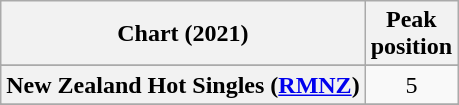<table class="wikitable sortable plainrowheaders" style="text-align:center">
<tr>
<th scope="col">Chart (2021)</th>
<th scope="col">Peak<br>position</th>
</tr>
<tr>
</tr>
<tr>
</tr>
<tr>
</tr>
<tr>
</tr>
<tr>
<th scope="row">New Zealand Hot Singles (<a href='#'>RMNZ</a>)</th>
<td>5</td>
</tr>
<tr>
</tr>
<tr>
</tr>
<tr>
</tr>
</table>
